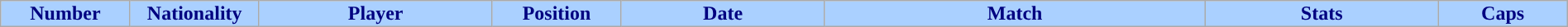<table class="wikitable sortable alternance" style="font-size:100%; text-align:center; line-height:14px; width:100%;">
<tr>
<th style="background:#AAD0FF; color:#000080; width:80px;">Number</th>
<th style="background:#AAD0FF; color:#000080; width:80px;">Nationality</th>
<th style="background:#AAD0FF; color:#000080; width:150px;">Player</th>
<th style="background:#AAD0FF; color:#000080; width:80px;">Position</th>
<th style="background:#AAD0FF; color:#000080; width:130px;">Date</th>
<th style="background:#AAD0FF; color:#000080; width:250px;">Match</th>
<th style="background:#AAD0FF; color:#000080; width:150px;">Stats</th>
<th style="background:#AAD0FF; color:#000080; width:80px;">Caps</th>
</tr>
</table>
